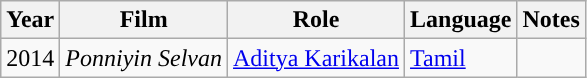<table class="wikitable ">
<tr>
<th>Year</th>
<th>Film</th>
<th>Role</th>
<th>Language</th>
<th>Notes</th>
</tr>
<tr>
<td>2014</td>
<td><em>Ponniyin Selvan</em></td>
<td><a href='#'>Aditya Karikalan</a></td>
<td><a href='#'>Tamil</a></td>
<td></td>
</tr>
</table>
